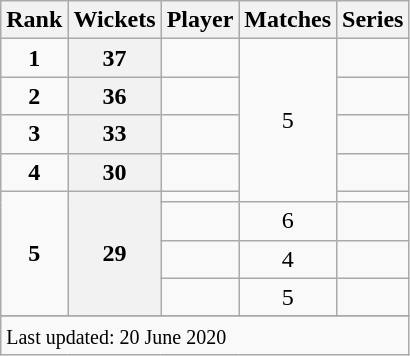<table class="wikitable plainrowheaders sortable">
<tr>
<th scope=col>Rank</th>
<th scope=col>Wickets</th>
<th scope=col>Player</th>
<th scope=col>Matches</th>
<th scope=col>Series</th>
</tr>
<tr>
<td align=center><strong>1</strong></td>
<th scope=row style=text-align:center;>37</th>
<td></td>
<td align=center rowspan=5>5</td>
<td></td>
</tr>
<tr>
<td align=center><strong>2</strong></td>
<th scope=row style=text-align:center;>36</th>
<td></td>
<td></td>
</tr>
<tr>
<td align=center><strong>3</strong></td>
<th scope=row style=text-align:center;>33</th>
<td></td>
<td></td>
</tr>
<tr>
<td align=center><strong>4</strong></td>
<th scope=row style=text-align:center;>30</th>
<td></td>
<td></td>
</tr>
<tr>
<td align=center rowspan=4><strong>5</strong></td>
<th scope=row style=text-align:center; rowspan=4>29</th>
<td></td>
<td></td>
</tr>
<tr>
<td></td>
<td align=center>6</td>
<td></td>
</tr>
<tr>
<td></td>
<td align=center>4</td>
<td></td>
</tr>
<tr>
<td></td>
<td align=center>5</td>
<td></td>
</tr>
<tr>
</tr>
<tr class=sortbottom>
<td colspan=5><small>Last updated: 20 June 2020</small></td>
</tr>
</table>
